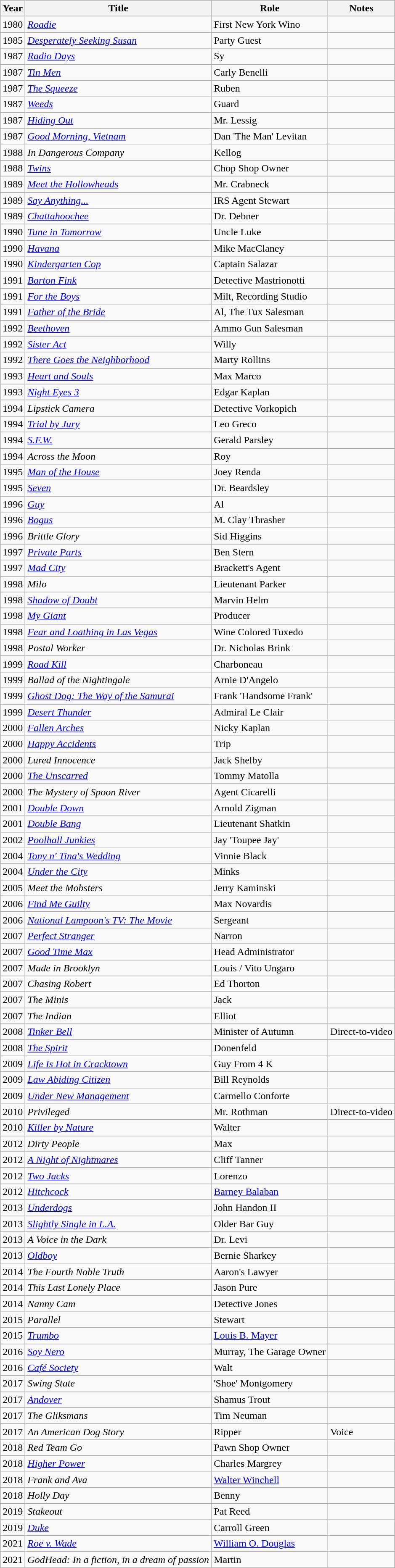<table class="wikitable sortable">
<tr>
<th>Year</th>
<th>Title</th>
<th>Role</th>
<th>Notes</th>
</tr>
<tr>
<td>1980</td>
<td><a href='#'><em>Roadie</em></a></td>
<td>First New York Wino</td>
<td></td>
</tr>
<tr>
<td>1985</td>
<td><em><a href='#'>Desperately Seeking Susan</a></em></td>
<td>Party Guest</td>
<td></td>
</tr>
<tr>
<td>1987</td>
<td><em><a href='#'>Radio Days</a></em></td>
<td>Sy</td>
<td></td>
</tr>
<tr>
<td>1987</td>
<td><em><a href='#'>Tin Men</a></em></td>
<td>Carly Benelli</td>
</tr>
<tr>
<td>1987</td>
<td><a href='#'><em>The Squeeze</em></a></td>
<td>Ruben</td>
<td></td>
</tr>
<tr>
<td>1987</td>
<td><a href='#'><em>Weeds</em></a></td>
<td>Guard</td>
<td></td>
</tr>
<tr>
<td>1987</td>
<td><em><a href='#'>Hiding Out</a></em></td>
<td>Mr. Lessig</td>
<td></td>
</tr>
<tr>
<td>1987</td>
<td><em><a href='#'>Good Morning, Vietnam</a></em></td>
<td>Dan 'The Man' Levitan</td>
<td></td>
</tr>
<tr>
<td>1988</td>
<td><em>In Dangerous Company</em></td>
<td>Kellog</td>
<td></td>
</tr>
<tr>
<td>1988</td>
<td><a href='#'><em>Twins</em></a></td>
<td>Chop Shop Owner</td>
<td></td>
</tr>
<tr>
<td>1989</td>
<td><em><a href='#'>Meet the Hollowheads</a></em></td>
<td>Mr. Crabneck</td>
<td></td>
</tr>
<tr>
<td>1989</td>
<td><em><a href='#'>Say Anything...</a></em></td>
<td>IRS Agent Stewart</td>
<td></td>
</tr>
<tr>
<td>1989</td>
<td><a href='#'><em>Chattahoochee</em></a></td>
<td>Dr. Debner</td>
<td></td>
</tr>
<tr>
<td>1990</td>
<td><em><a href='#'>Tune in Tomorrow</a></em></td>
<td>Uncle Luke</td>
<td></td>
</tr>
<tr>
<td>1990</td>
<td><a href='#'><em>Havana</em></a></td>
<td>Mike MacClaney</td>
<td></td>
</tr>
<tr>
<td>1990</td>
<td><em><a href='#'>Kindergarten Cop</a></em></td>
<td>Captain Salazar</td>
<td></td>
</tr>
<tr>
<td>1991</td>
<td><em><a href='#'>Barton Fink</a></em></td>
<td>Detective Mastrionotti</td>
<td></td>
</tr>
<tr>
<td>1991</td>
<td><em><a href='#'>For the Boys</a></em></td>
<td>Milt, Recording Studio</td>
<td></td>
</tr>
<tr>
<td>1991</td>
<td><a href='#'><em>Father of the Bride</em></a></td>
<td>Al, The Tux Salesman</td>
<td></td>
</tr>
<tr>
<td>1992</td>
<td><a href='#'><em>Beethoven</em></a></td>
<td>Ammo Gun Salesman</td>
<td></td>
</tr>
<tr>
<td>1992</td>
<td><em><a href='#'>Sister Act</a></em></td>
<td>Willy</td>
<td></td>
</tr>
<tr>
<td>1992</td>
<td><a href='#'><em>There Goes the Neighborhood</em></a></td>
<td>Marty Rollins</td>
<td></td>
</tr>
<tr>
<td>1993</td>
<td><em><a href='#'>Heart and Souls</a></em></td>
<td>Max Marco</td>
<td></td>
</tr>
<tr>
<td>1993</td>
<td><em><a href='#'>Night Eyes 3</a></em></td>
<td>Edgar Kaplan</td>
<td></td>
</tr>
<tr>
<td>1994</td>
<td><em>Lipstick Camera</em></td>
<td>Detective Vorkopich</td>
<td></td>
</tr>
<tr>
<td>1994</td>
<td><a href='#'><em>Trial by Jury</em></a></td>
<td>Leo Greco</td>
<td></td>
</tr>
<tr>
<td>1994</td>
<td><em><a href='#'>S.F.W.</a></em></td>
<td>Gerald Parsley</td>
<td></td>
</tr>
<tr>
<td>1994</td>
<td><em>Across the Moon</em></td>
<td>Roy</td>
<td></td>
</tr>
<tr>
<td>1995</td>
<td><a href='#'><em>Man of the House</em></a></td>
<td>Joey Renda</td>
<td></td>
</tr>
<tr>
<td>1995</td>
<td><a href='#'><em>Seven</em></a></td>
<td>Dr. Beardsley</td>
<td></td>
</tr>
<tr>
<td>1996</td>
<td><a href='#'><em>Guy</em></a></td>
<td>Al</td>
<td></td>
</tr>
<tr>
<td>1996</td>
<td><a href='#'><em>Bogus</em></a></td>
<td>M. Clay Thrasher</td>
<td></td>
</tr>
<tr>
<td>1996</td>
<td><em>Brittle Glory</em></td>
<td>Sid Higgins</td>
<td></td>
</tr>
<tr>
<td>1997</td>
<td><a href='#'><em>Private Parts</em></a></td>
<td>Ben Stern</td>
<td></td>
</tr>
<tr>
<td>1997</td>
<td><a href='#'><em>Mad City</em></a></td>
<td>Brackett's Agent</td>
<td></td>
</tr>
<tr>
<td>1998</td>
<td><em>Milo</em></td>
<td>Lieutenant Parker</td>
<td></td>
</tr>
<tr>
<td>1998</td>
<td><a href='#'><em>Shadow of Doubt</em></a></td>
<td>Marvin Helm</td>
<td></td>
</tr>
<tr>
<td>1998</td>
<td><em><a href='#'>My Giant</a></em></td>
<td>Producer</td>
<td></td>
</tr>
<tr>
<td>1998</td>
<td><a href='#'><em>Fear and Loathing in Las Vegas</em></a></td>
<td>Wine Colored Tuxedo</td>
<td></td>
</tr>
<tr>
<td>1998</td>
<td><em>Postal Worker</em></td>
<td>Dr. Nicholas Brink</td>
<td></td>
</tr>
<tr>
<td>1999</td>
<td><a href='#'><em>Road Kill</em></a></td>
<td>Charboneau</td>
<td></td>
</tr>
<tr>
<td>1999</td>
<td><em>Ballad of the Nightingale</em></td>
<td>Arnie D'Angelo</td>
<td></td>
</tr>
<tr>
<td>1999</td>
<td><em><a href='#'>Ghost Dog: The Way of the Samurai</a></em></td>
<td>Frank 'Handsome Frank'</td>
<td></td>
</tr>
<tr>
<td>1999</td>
<td><em><a href='#'>Desert Thunder</a></em></td>
<td>Admiral Le Clair</td>
<td></td>
</tr>
<tr>
<td>2000</td>
<td><a href='#'><em>Fallen Arches</em></a></td>
<td>Nicky Kaplan</td>
<td></td>
</tr>
<tr>
<td>2000</td>
<td><a href='#'><em>Happy Accidents</em></a></td>
<td>Trip</td>
<td></td>
</tr>
<tr>
<td>2000</td>
<td><em>Lured Innocence</em></td>
<td>Jack Shelby</td>
<td></td>
</tr>
<tr>
<td>2000</td>
<td><em><a href='#'>The Unscarred</a></em></td>
<td>Tommy Matolla</td>
<td></td>
</tr>
<tr>
<td>2000</td>
<td><em>The Mystery of Spoon River</em></td>
<td>Agent Cicarelli</td>
<td></td>
</tr>
<tr>
<td>2001</td>
<td><a href='#'><em>Double Down</em></a></td>
<td>Arnold Zigman</td>
<td></td>
</tr>
<tr>
<td>2001</td>
<td><em><a href='#'>Double Bang</a></em></td>
<td>Lieutenant Shatkin</td>
<td></td>
</tr>
<tr>
<td>2002</td>
<td><em><a href='#'>Poolhall Junkies</a></em></td>
<td>Jay 'Toupee Jay'</td>
<td></td>
</tr>
<tr>
<td>2004</td>
<td><em><a href='#'>Tony n' Tina's Wedding</a></em></td>
<td>Vinnie Black</td>
<td></td>
</tr>
<tr>
<td>2004</td>
<td><em><a href='#'>Under the City</a></em></td>
<td>Minks</td>
<td></td>
</tr>
<tr>
<td>2005</td>
<td><em>Meet the Mobsters</em></td>
<td>Jerry Kaminski</td>
<td></td>
</tr>
<tr>
<td>2006</td>
<td><em><a href='#'>Find Me Guilty</a></em></td>
<td>Max Novardis</td>
<td></td>
</tr>
<tr>
<td>2006</td>
<td><em><a href='#'>National Lampoon's TV: The Movie</a></em></td>
<td>Sergeant</td>
<td></td>
</tr>
<tr>
<td>2007</td>
<td><a href='#'><em>Perfect Stranger</em></a></td>
<td>Narron</td>
<td></td>
</tr>
<tr>
<td>2007</td>
<td><em><a href='#'>Good Time Max</a></em></td>
<td>Head Administrator</td>
<td></td>
</tr>
<tr>
<td>2007</td>
<td><em>Made in Brooklyn</em></td>
<td>Louis / Vito Ungaro</td>
<td></td>
</tr>
<tr>
<td>2007</td>
<td><em>Chasing Robert</em></td>
<td>Ed Thorton</td>
<td></td>
</tr>
<tr>
<td>2007</td>
<td><em>The Minis</em></td>
<td>Jack</td>
<td></td>
</tr>
<tr>
<td>2007</td>
<td><em>The Indian</em></td>
<td>Elliot</td>
<td></td>
</tr>
<tr>
<td>2008</td>
<td><a href='#'><em>Tinker Bell</em></a></td>
<td>Minister of Autumn</td>
<td>Direct-to-video</td>
</tr>
<tr>
<td>2008</td>
<td><a href='#'><em>The Spirit</em></a></td>
<td>Donenfeld</td>
<td></td>
</tr>
<tr>
<td>2009</td>
<td><em><a href='#'>Life Is Hot in Cracktown</a></em></td>
<td>Guy From 4 K</td>
<td></td>
</tr>
<tr>
<td>2009</td>
<td><em><a href='#'>Law Abiding Citizen</a></em></td>
<td>Bill Reynolds</td>
<td></td>
</tr>
<tr>
<td>2009</td>
<td><em><a href='#'>Under New Management</a></em></td>
<td>Carmello Conforte</td>
<td></td>
</tr>
<tr>
<td>2010</td>
<td><em>Privileged</em></td>
<td>Mr. Rothman</td>
<td>Direct-to-video</td>
</tr>
<tr>
<td>2010</td>
<td><em><a href='#'>Killer by Nature</a></em></td>
<td>Walter</td>
<td></td>
</tr>
<tr>
<td>2012</td>
<td><em>Dirty People</em></td>
<td>Max</td>
<td></td>
</tr>
<tr>
<td>2012</td>
<td><em><a href='#'>A Night of Nightmares</a></em></td>
<td>Cliff Tanner</td>
<td></td>
</tr>
<tr>
<td>2012</td>
<td><em><a href='#'>Two Jacks</a></em></td>
<td>Lorenzo</td>
<td></td>
</tr>
<tr>
<td>2012</td>
<td><a href='#'><em>Hitchcock</em></a></td>
<td><a href='#'>Barney Balaban</a></td>
<td></td>
</tr>
<tr>
<td>2013</td>
<td><em><a href='#'>Underdogs</a></em></td>
<td>John Handon II</td>
<td></td>
</tr>
<tr>
<td>2013</td>
<td><em><a href='#'>Slightly Single in L.A.</a></em></td>
<td>Older Bar Guy</td>
<td></td>
</tr>
<tr>
<td>2013</td>
<td><em>A Voice in the Dark</em></td>
<td>Dr. Levi</td>
<td></td>
</tr>
<tr>
<td>2013</td>
<td><a href='#'><em>Oldboy</em></a></td>
<td>Bernie Sharkey</td>
<td></td>
</tr>
<tr>
<td>2014</td>
<td><em>The Fourth Noble Truth</em></td>
<td>Aaron's Lawyer</td>
<td></td>
</tr>
<tr>
<td>2014</td>
<td><em>This Last Lonely Place</em></td>
<td>Jason Pure</td>
<td></td>
</tr>
<tr>
<td>2014</td>
<td><em>Nanny Cam</em></td>
<td>Detective Jones</td>
<td></td>
</tr>
<tr>
<td>2015</td>
<td><em>Parallel</em></td>
<td>Stewart</td>
<td></td>
</tr>
<tr>
<td>2015</td>
<td><a href='#'><em>Trumbo</em></a></td>
<td><a href='#'>Louis B. Mayer</a></td>
<td></td>
</tr>
<tr>
<td>2016</td>
<td><em><a href='#'>Soy Nero</a></em></td>
<td>Murray, The Garage Owner</td>
<td></td>
</tr>
<tr>
<td>2016</td>
<td><a href='#'><em>Café Society</em></a></td>
<td>Walt</td>
<td></td>
</tr>
<tr>
<td>2017</td>
<td><em>Swing State</em></td>
<td>'Shoe' Montgomery</td>
<td></td>
</tr>
<tr>
<td>2017</td>
<td><a href='#'><em>Andover</em></a></td>
<td>Shamus Trout</td>
<td></td>
</tr>
<tr>
<td>2017</td>
<td><em>The Gliksmans</em></td>
<td>Tim Neuman</td>
<td></td>
</tr>
<tr>
<td>2017</td>
<td><em>An American Dog Story</em></td>
<td>Ripper</td>
<td>Voice</td>
</tr>
<tr>
<td>2018</td>
<td><em>Red Team Go</em></td>
<td>Pawn Shop Owner</td>
<td></td>
</tr>
<tr>
<td>2018</td>
<td><a href='#'><em>Higher Power</em></a></td>
<td>Charles Margrey</td>
<td></td>
</tr>
<tr>
<td>2018</td>
<td><em>Frank and Ava</em></td>
<td><a href='#'>Walter Winchell</a></td>
<td></td>
</tr>
<tr>
<td>2018</td>
<td><em>Holly Day</em></td>
<td>Benny</td>
<td></td>
</tr>
<tr>
<td>2019</td>
<td><em>Stakeout</em></td>
<td>Pat Reed</td>
<td></td>
</tr>
<tr>
<td>2019</td>
<td><em><a href='#'>Duke</a></em></td>
<td>Carroll Green</td>
<td></td>
</tr>
<tr>
<td>2021</td>
<td><a href='#'><em>Roe v. Wade</em></a></td>
<td><a href='#'>William O. Douglas</a></td>
<td></td>
</tr>
<tr>
<td>2021</td>
<td><em>GodHead: In a fiction, in a dream of passion</em></td>
<td>Martin</td>
<td></td>
</tr>
</table>
